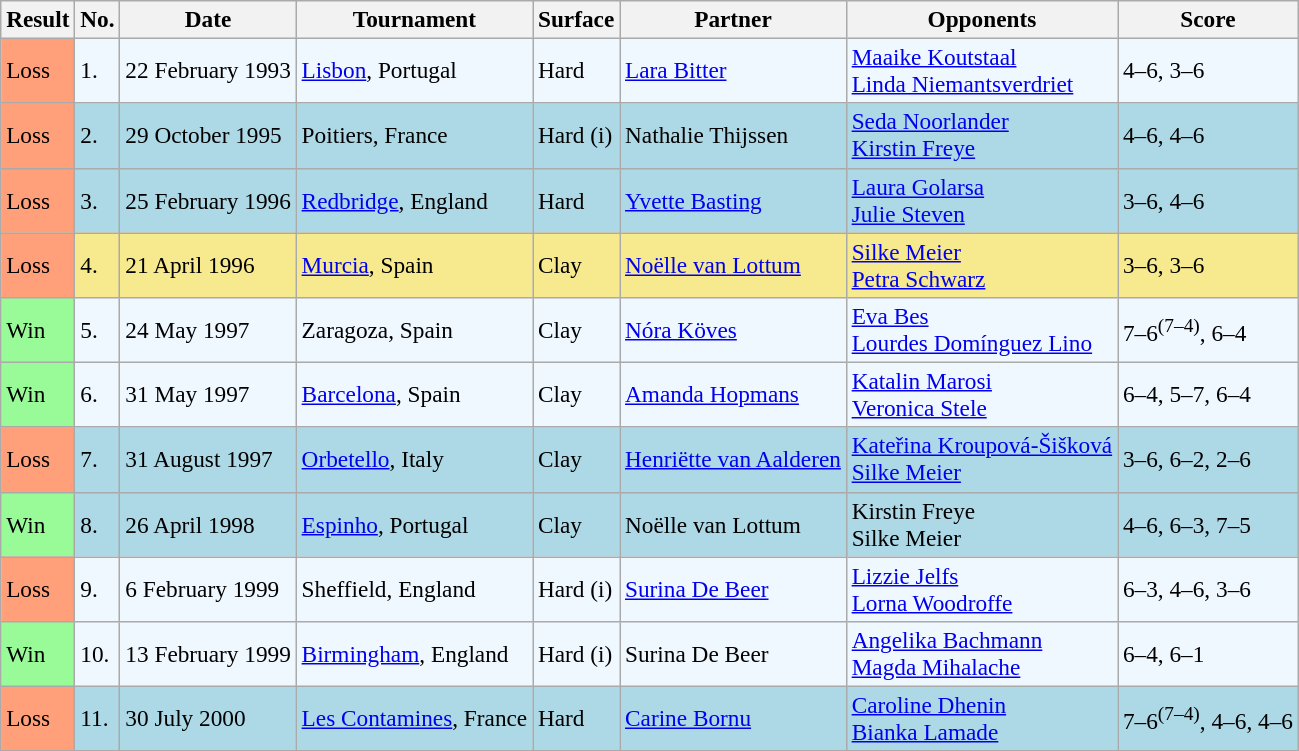<table class="sortable wikitable" style="font-size:97%">
<tr>
<th>Result</th>
<th>No.</th>
<th>Date</th>
<th>Tournament</th>
<th>Surface</th>
<th>Partner</th>
<th>Opponents</th>
<th class="unsortable">Score</th>
</tr>
<tr style="background:#f0f8ff;">
<td style="background:#ffa07a;">Loss</td>
<td>1.</td>
<td>22 February 1993</td>
<td><a href='#'>Lisbon</a>, Portugal</td>
<td>Hard</td>
<td> <a href='#'>Lara Bitter</a></td>
<td> <a href='#'>Maaike Koutstaal</a> <br>  <a href='#'>Linda Niemantsverdriet</a></td>
<td>4–6, 3–6</td>
</tr>
<tr bgcolor="lightblue">
<td style="background:#ffa07a;">Loss</td>
<td>2.</td>
<td>29 October 1995</td>
<td>Poitiers, France</td>
<td>Hard (i)</td>
<td> Nathalie Thijssen</td>
<td> <a href='#'>Seda Noorlander</a> <br>  <a href='#'>Kirstin Freye</a></td>
<td>4–6, 4–6</td>
</tr>
<tr style="background:lightblue;">
<td style="background:#ffa07a;">Loss</td>
<td>3.</td>
<td>25 February 1996</td>
<td><a href='#'>Redbridge</a>, England</td>
<td>Hard</td>
<td> <a href='#'>Yvette Basting</a></td>
<td> <a href='#'>Laura Golarsa</a> <br>  <a href='#'>Julie Steven</a></td>
<td>3–6, 4–6</td>
</tr>
<tr style="background:#f7e98e;">
<td style="background:#ffa07a;">Loss</td>
<td>4.</td>
<td>21 April 1996</td>
<td><a href='#'>Murcia</a>, Spain</td>
<td>Clay</td>
<td> <a href='#'>Noëlle van Lottum</a></td>
<td> <a href='#'>Silke Meier</a> <br>  <a href='#'>Petra Schwarz</a></td>
<td>3–6, 3–6</td>
</tr>
<tr style="background:#f0f8ff;">
<td style="background:#98fb98;">Win</td>
<td>5.</td>
<td>24 May 1997</td>
<td>Zaragoza, Spain</td>
<td>Clay</td>
<td> <a href='#'>Nóra Köves</a></td>
<td> <a href='#'>Eva Bes</a> <br>  <a href='#'>Lourdes Domínguez Lino</a></td>
<td>7–6<sup>(7–4)</sup>, 6–4</td>
</tr>
<tr style="background:#f0f8ff;">
<td style="background:#98fb98;">Win</td>
<td>6.</td>
<td>31 May 1997</td>
<td><a href='#'>Barcelona</a>, Spain</td>
<td>Clay</td>
<td> <a href='#'>Amanda Hopmans</a></td>
<td> <a href='#'>Katalin Marosi</a> <br>  <a href='#'>Veronica Stele</a></td>
<td>6–4, 5–7, 6–4</td>
</tr>
<tr style="background:lightblue;">
<td style="background:#ffa07a;">Loss</td>
<td>7.</td>
<td>31 August 1997</td>
<td><a href='#'>Orbetello</a>, Italy</td>
<td>Clay</td>
<td> <a href='#'>Henriëtte van Aalderen</a></td>
<td> <a href='#'>Kateřina Kroupová-Šišková</a> <br>  <a href='#'>Silke Meier</a></td>
<td>3–6, 6–2, 2–6</td>
</tr>
<tr style="background:lightblue;">
<td style="background:#98fb98;">Win</td>
<td>8.</td>
<td>26 April 1998</td>
<td><a href='#'>Espinho</a>, Portugal</td>
<td>Clay</td>
<td> Noëlle van Lottum</td>
<td> Kirstin Freye <br>  Silke Meier</td>
<td>4–6, 6–3, 7–5</td>
</tr>
<tr style="background:#f0f8ff;">
<td style="background:#ffa07a;">Loss</td>
<td>9.</td>
<td>6 February 1999</td>
<td>Sheffield, England</td>
<td>Hard (i)</td>
<td> <a href='#'>Surina De Beer</a></td>
<td> <a href='#'>Lizzie Jelfs</a> <br>  <a href='#'>Lorna Woodroffe</a></td>
<td>6–3, 4–6, 3–6</td>
</tr>
<tr style="background:#f0f8ff;">
<td style="background:#98fb98;">Win</td>
<td>10.</td>
<td>13 February 1999</td>
<td><a href='#'>Birmingham</a>, England</td>
<td>Hard (i)</td>
<td> Surina De Beer</td>
<td> <a href='#'>Angelika Bachmann</a> <br>  <a href='#'>Magda Mihalache</a></td>
<td>6–4, 6–1</td>
</tr>
<tr style="background:lightblue;">
<td style="background:#ffa07a;">Loss</td>
<td>11.</td>
<td>30 July 2000</td>
<td><a href='#'>Les Contamines</a>, France</td>
<td>Hard</td>
<td> <a href='#'>Carine Bornu</a></td>
<td> <a href='#'>Caroline Dhenin</a> <br>  <a href='#'>Bianka Lamade</a></td>
<td>7–6<sup>(7–4)</sup>, 4–6, 4–6</td>
</tr>
</table>
